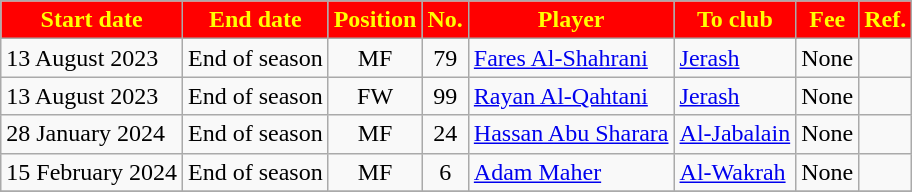<table class="wikitable sortable">
<tr>
<th style="background:red; color:yellow;"><strong>Start date</strong></th>
<th style="background:red; color:yellow;"><strong>End date</strong></th>
<th style="background:red; color:yellow;"><strong>Position</strong></th>
<th style="background:red; color:yellow;"><strong>No.</strong></th>
<th style="background:red; color:yellow;"><strong>Player</strong></th>
<th style="background:red; color:yellow;"><strong>To club</strong></th>
<th style="background:red; color:yellow;"><strong>Fee</strong></th>
<th style="background:red; color:yellow;"><strong>Ref.</strong></th>
</tr>
<tr>
<td>13 August 2023</td>
<td>End of season</td>
<td style="text-align:center;">MF</td>
<td style="text-align:center;">79</td>
<td style="text-align:left;"> <a href='#'>Fares Al-Shahrani</a></td>
<td style="text-align:left;"> <a href='#'>Jerash</a></td>
<td>None</td>
<td></td>
</tr>
<tr>
<td>13 August 2023</td>
<td>End of season</td>
<td style="text-align:center;">FW</td>
<td style="text-align:center;">99</td>
<td style="text-align:left;"> <a href='#'>Rayan Al-Qahtani</a></td>
<td style="text-align:left;"> <a href='#'>Jerash</a></td>
<td>None</td>
<td></td>
</tr>
<tr>
<td>28 January 2024</td>
<td>End of season</td>
<td style="text-align:center;">MF</td>
<td style="text-align:center;">24</td>
<td style="text-align:left;"> <a href='#'>Hassan Abu Sharara</a></td>
<td style="text-align:left;"> <a href='#'>Al-Jabalain</a></td>
<td>None</td>
<td></td>
</tr>
<tr>
<td>15 February 2024</td>
<td>End of season</td>
<td style="text-align:center;">MF</td>
<td style="text-align:center;">6</td>
<td style="text-align:left;"> <a href='#'>Adam Maher</a></td>
<td style="text-align:left;"> <a href='#'>Al-Wakrah</a></td>
<td>None</td>
<td></td>
</tr>
<tr>
</tr>
</table>
